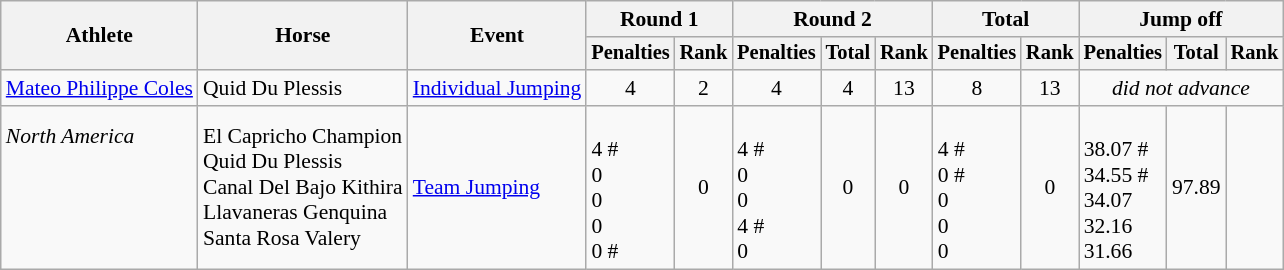<table class="wikitable" border="1" style="font-size:90%">
<tr>
<th rowspan=2>Athlete</th>
<th rowspan=2>Horse</th>
<th rowspan=2>Event</th>
<th colspan=2>Round 1</th>
<th colspan=3>Round 2</th>
<th colspan=2>Total</th>
<th colspan=3>Jump off</th>
</tr>
<tr style="font-size:95%">
<th>Penalties</th>
<th>Rank</th>
<th>Penalties</th>
<th>Total</th>
<th>Rank</th>
<th>Penalties</th>
<th>Rank</th>
<th>Penalties</th>
<th>Total</th>
<th>Rank</th>
</tr>
<tr align=center>
<td align=left><a href='#'>Mateo Philippe Coles</a></td>
<td align=left>Quid Du Plessis</td>
<td align=left><a href='#'>Individual Jumping</a></td>
<td>4</td>
<td>2</td>
<td>4</td>
<td>4</td>
<td>13</td>
<td>8</td>
<td>13</td>
<td colspan=3><em>did not advance</em></td>
</tr>
<tr align=center>
<td align=left><em>North America</em><br> <br><br><br><br></td>
<td align=left>El Capricho Champion<br>Quid Du Plessis<br>Canal Del Bajo Kithira<br>Llavaneras Genquina<br>Santa Rosa Valery</td>
<td align=left><a href='#'>Team Jumping</a></td>
<td align=left><br>4 #<br>0<br>0<br>0<br>0 #</td>
<td>0</td>
<td align=left><br>4 #<br>0<br>0<br>4 #<br>0</td>
<td>0</td>
<td>0</td>
<td align=left><br>4 #<br>0 #<br>0<br>0<br>0</td>
<td>0</td>
<td align=left><br>38.07 #<br>34.55 #<br>34.07<br>32.16<br>31.66</td>
<td>97.89</td>
<td></td>
</tr>
</table>
